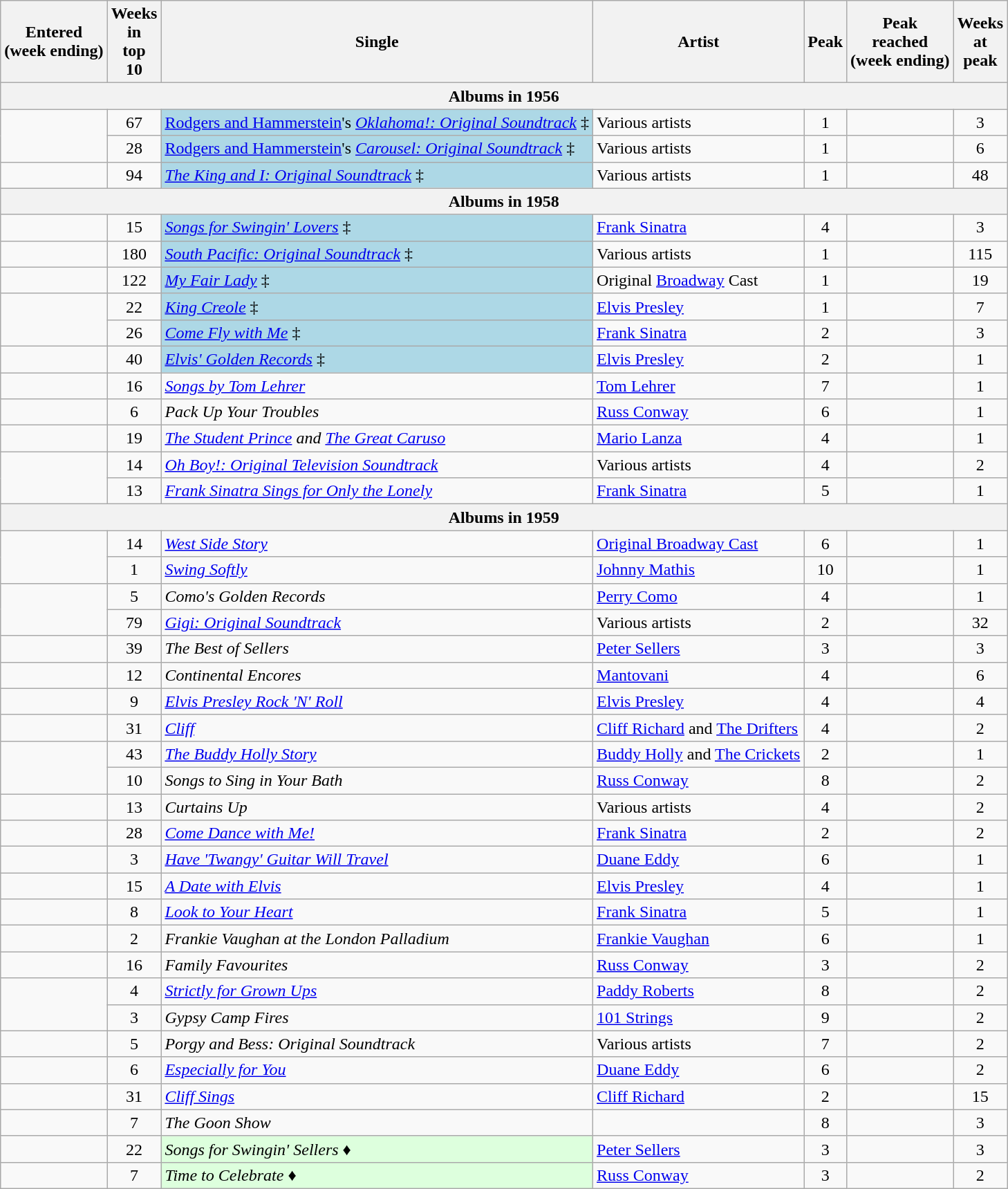<table class="wikitable sortable" style="text-align:center;">
<tr>
<th>Entered <br>(week ending)</th>
<th data-sort-type="number">Weeks<br>in<br>top<br>10</th>
<th>Single</th>
<th>Artist</th>
<th data-sort-type="number">Peak</th>
<th>Peak<br>reached <br>(week ending)</th>
<th data-sort-type="number">Weeks<br>at<br>peak</th>
</tr>
<tr>
<th colspan="7">Albums in 1956</th>
</tr>
<tr>
<td rowspan="2"></td>
<td>67</td>
<td align="left" bgcolor=lightblue><a href='#'>Rodgers and Hammerstein</a>'s <em><a href='#'>Oklahoma!: Original Soundtrack</a></em> ‡ </td>
<td align="left">Various artists</td>
<td>1</td>
<td></td>
<td>3</td>
</tr>
<tr>
<td>28</td>
<td align="left" bgcolor=lightblue><a href='#'>Rodgers and Hammerstein</a>'s <em><a href='#'>Carousel: Original Soundtrack</a></em> ‡ </td>
<td align="left">Various artists</td>
<td>1</td>
<td></td>
<td>6</td>
</tr>
<tr>
<td></td>
<td>94</td>
<td align="left" bgcolor=lightblue><em><a href='#'>The King and I: Original Soundtrack</a></em> ‡ </td>
<td align="left">Various artists</td>
<td>1</td>
<td></td>
<td>48</td>
</tr>
<tr>
<th colspan="7">Albums in 1958</th>
</tr>
<tr>
<td></td>
<td>15</td>
<td align="left" bgcolor=lightblue><em><a href='#'>Songs for Swingin' Lovers</a></em> ‡ </td>
<td align="left"><a href='#'>Frank Sinatra</a></td>
<td>4</td>
<td></td>
<td>3</td>
</tr>
<tr>
<td></td>
<td>180</td>
<td align="left" bgcolor=lightblue><em><a href='#'>South Pacific: Original Soundtrack</a></em> ‡ </td>
<td align="left">Various artists</td>
<td>1</td>
<td></td>
<td>115</td>
</tr>
<tr>
<td></td>
<td>122</td>
<td align="left" bgcolor=lightblue><em><a href='#'>My Fair Lady</a></em> ‡ </td>
<td align="left">Original <a href='#'>Broadway</a> Cast</td>
<td>1</td>
<td></td>
<td>19</td>
</tr>
<tr>
<td rowspan="2"></td>
<td>22</td>
<td align="left" bgcolor=lightblue><em><a href='#'>King Creole</a></em> ‡ </td>
<td align="left"><a href='#'>Elvis Presley</a></td>
<td>1</td>
<td></td>
<td>7</td>
</tr>
<tr>
<td>26</td>
<td align="left" bgcolor=lightblue><em><a href='#'>Come Fly with Me</a></em> ‡ </td>
<td align="left"><a href='#'>Frank Sinatra</a></td>
<td>2</td>
<td></td>
<td>3</td>
</tr>
<tr>
<td></td>
<td>40</td>
<td align="left" bgcolor=lightblue><em><a href='#'>Elvis' Golden Records</a></em> ‡ </td>
<td align="left"><a href='#'>Elvis Presley</a></td>
<td>2</td>
<td></td>
<td>1</td>
</tr>
<tr>
<td></td>
<td>16</td>
<td align="left"><em><a href='#'>Songs by Tom Lehrer</a></em></td>
<td align="left"><a href='#'>Tom Lehrer</a></td>
<td>7</td>
<td></td>
<td>1</td>
</tr>
<tr>
<td></td>
<td>6</td>
<td align="left"><em>Pack Up Your Troubles</em> </td>
<td align="left"><a href='#'>Russ Conway</a></td>
<td>6</td>
<td></td>
<td>1</td>
</tr>
<tr>
<td></td>
<td>19</td>
<td align="left"><em><a href='#'>The Student Prince</a> and <a href='#'>The Great Caruso</a></em></td>
<td align="left"><a href='#'>Mario Lanza</a></td>
<td>4</td>
<td></td>
<td>1</td>
</tr>
<tr>
<td rowspan="2"></td>
<td>14</td>
<td align="left"><em><a href='#'>Oh Boy!: Original Television Soundtrack</a></em></td>
<td align="left">Various artists</td>
<td>4</td>
<td></td>
<td>2</td>
</tr>
<tr>
<td>13</td>
<td align="left"><em><a href='#'>Frank Sinatra Sings for Only the Lonely</a></em></td>
<td align="left"><a href='#'>Frank Sinatra</a></td>
<td>5</td>
<td></td>
<td>1</td>
</tr>
<tr>
<th colspan="7">Albums in 1959</th>
</tr>
<tr>
<td rowspan="2"></td>
<td>14</td>
<td align="left"><em><a href='#'>West Side Story</a></em></td>
<td align="left"><a href='#'>Original Broadway Cast</a></td>
<td>6</td>
<td></td>
<td>1</td>
</tr>
<tr>
<td>1</td>
<td align="left"><em><a href='#'>Swing Softly</a></em></td>
<td align="left"><a href='#'>Johnny Mathis</a></td>
<td>10</td>
<td></td>
<td>1</td>
</tr>
<tr>
<td rowspan="2"></td>
<td>5</td>
<td align="left"><em>Como's Golden Records</em></td>
<td align="left"><a href='#'>Perry Como</a></td>
<td>4</td>
<td></td>
<td>1</td>
</tr>
<tr>
<td>79</td>
<td align="left"><em><a href='#'>Gigi: Original Soundtrack</a></em></td>
<td align="left">Various artists</td>
<td>2</td>
<td></td>
<td>32</td>
</tr>
<tr>
<td></td>
<td>39</td>
<td align="left"><em>The Best of Sellers</em></td>
<td align="left"><a href='#'>Peter Sellers</a></td>
<td>3</td>
<td></td>
<td>3</td>
</tr>
<tr>
<td></td>
<td>12</td>
<td align="left"><em>Continental Encores</em></td>
<td align="left"><a href='#'>Mantovani</a></td>
<td>4</td>
<td></td>
<td>6</td>
</tr>
<tr>
<td></td>
<td>9</td>
<td align="left"><em><a href='#'>Elvis Presley Rock 'N' Roll</a></em></td>
<td align="left"><a href='#'>Elvis Presley</a></td>
<td>4</td>
<td></td>
<td>4</td>
</tr>
<tr>
<td></td>
<td>31</td>
<td align="left"><em><a href='#'>Cliff</a></em></td>
<td align="left"><a href='#'>Cliff Richard</a> and <a href='#'>The Drifters</a></td>
<td>4</td>
<td></td>
<td>2</td>
</tr>
<tr>
<td rowspan="2"></td>
<td>43</td>
<td align="left"><em><a href='#'>The Buddy Holly Story</a></em></td>
<td align="left"><a href='#'>Buddy Holly</a> and <a href='#'>The Crickets</a></td>
<td>2</td>
<td></td>
<td>1</td>
</tr>
<tr>
<td>10</td>
<td align="left"><em>Songs to Sing in Your Bath</em></td>
<td align="left"><a href='#'>Russ Conway</a></td>
<td>8</td>
<td></td>
<td>2</td>
</tr>
<tr>
<td></td>
<td>13</td>
<td align="left"><em>Curtains Up</em></td>
<td align="left">Various artists</td>
<td>4</td>
<td></td>
<td>2</td>
</tr>
<tr>
<td></td>
<td>28</td>
<td align="left"><em><a href='#'>Come Dance with Me!</a></em></td>
<td align="left"><a href='#'>Frank Sinatra</a></td>
<td>2</td>
<td></td>
<td>2</td>
</tr>
<tr>
<td></td>
<td>3</td>
<td align="left"><em><a href='#'>Have 'Twangy' Guitar Will Travel</a></em></td>
<td align="left"><a href='#'>Duane Eddy</a></td>
<td>6</td>
<td></td>
<td>1</td>
</tr>
<tr>
<td></td>
<td>15</td>
<td align="left"><em><a href='#'>A Date with Elvis</a></em></td>
<td align="left"><a href='#'>Elvis Presley</a></td>
<td>4</td>
<td></td>
<td>1</td>
</tr>
<tr>
<td></td>
<td>8</td>
<td align="left"><em><a href='#'>Look to Your Heart</a></em></td>
<td align="left"><a href='#'>Frank Sinatra</a></td>
<td>5</td>
<td></td>
<td>1</td>
</tr>
<tr>
<td></td>
<td>2</td>
<td align="left"><em>Frankie Vaughan at the London Palladium</em></td>
<td align="left"><a href='#'>Frankie Vaughan</a></td>
<td>6</td>
<td></td>
<td>1</td>
</tr>
<tr>
<td></td>
<td>16</td>
<td align="left"><em>Family Favourites</em></td>
<td align="left"><a href='#'>Russ Conway</a></td>
<td>3</td>
<td></td>
<td>2</td>
</tr>
<tr>
<td rowspan="2"></td>
<td>4</td>
<td align="left"><em><a href='#'>Strictly for Grown Ups</a></em></td>
<td align="left"><a href='#'>Paddy Roberts</a></td>
<td>8</td>
<td></td>
<td>2</td>
</tr>
<tr>
<td>3</td>
<td align="left"><em>Gypsy Camp Fires</em></td>
<td align="left"><a href='#'>101 Strings</a></td>
<td>9</td>
<td></td>
<td>2</td>
</tr>
<tr>
<td></td>
<td>5</td>
<td align="left"><em>Porgy and Bess: Original Soundtrack</em></td>
<td align="left">Various artists</td>
<td>7</td>
<td></td>
<td>2</td>
</tr>
<tr>
<td></td>
<td>6</td>
<td align="left"><em><a href='#'>Especially for You</a></em></td>
<td align="left"><a href='#'>Duane Eddy</a></td>
<td>6</td>
<td></td>
<td>2</td>
</tr>
<tr>
<td></td>
<td>31</td>
<td align="left"><em><a href='#'>Cliff Sings</a></em></td>
<td align="left"><a href='#'>Cliff Richard</a></td>
<td>2</td>
<td></td>
<td>15</td>
</tr>
<tr>
<td></td>
<td>7</td>
<td align="left"><em>The Goon Show</em></td>
<td align="left"></td>
<td>8</td>
<td></td>
<td>3</td>
</tr>
<tr>
<td></td>
<td>22</td>
<td align="left" bgcolor=#DDFFDD><em>Songs for Swingin' Sellers</em> ♦</td>
<td align="left"><a href='#'>Peter Sellers</a></td>
<td>3</td>
<td></td>
<td>3</td>
</tr>
<tr>
<td></td>
<td>7</td>
<td align="left" bgcolor=#DDFFDD><em>Time to Celebrate</em> ♦</td>
<td align="left"><a href='#'>Russ Conway</a></td>
<td>3</td>
<td></td>
<td>2</td>
</tr>
</table>
